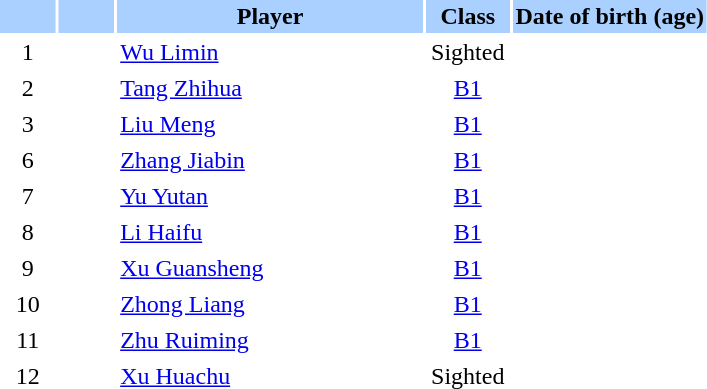<table class="sortable" border="0" cellspacing="2" cellpadding="2">
<tr style="background-color:#AAD0FF">
<th width=8%></th>
<th width=8%></th>
<th width=44%>Player</th>
<th width=12%>Class</th>
<th width=28%>Date of birth (age)</th>
</tr>
<tr>
<td style="text-align: center;">1</td>
<td style="text-align: center;"></td>
<td><a href='#'>Wu Limin</a></td>
<td style="text-align: center;">Sighted</td>
<td></td>
</tr>
<tr>
<td style="text-align: center;">2</td>
<td style="text-align: center;"></td>
<td><a href='#'>Tang Zhihua</a></td>
<td style="text-align: center;"><a href='#'>B1</a></td>
<td></td>
</tr>
<tr>
<td style="text-align: center;">3</td>
<td style="text-align: center;"></td>
<td><a href='#'>Liu Meng</a></td>
<td style="text-align: center;"><a href='#'>B1</a></td>
<td></td>
</tr>
<tr>
<td style="text-align: center;">6</td>
<td style="text-align: center;"></td>
<td><a href='#'>Zhang Jiabin</a></td>
<td style="text-align: center;"><a href='#'>B1</a></td>
<td></td>
</tr>
<tr>
<td style="text-align: center;">7</td>
<td style="text-align: center;"></td>
<td><a href='#'>Yu Yutan</a></td>
<td style="text-align: center;"><a href='#'>B1</a></td>
<td></td>
</tr>
<tr>
<td style="text-align: center;">8</td>
<td style="text-align: center;"></td>
<td><a href='#'>Li Haifu</a></td>
<td style="text-align: center;"><a href='#'>B1</a></td>
<td></td>
</tr>
<tr>
<td style="text-align: center;">9</td>
<td style="text-align: center;"></td>
<td><a href='#'>Xu Guansheng</a></td>
<td style="text-align: center;"><a href='#'>B1</a></td>
<td></td>
</tr>
<tr>
<td style="text-align: center;">10</td>
<td style="text-align: center;"></td>
<td><a href='#'>Zhong Liang</a></td>
<td style="text-align: center;"><a href='#'>B1</a></td>
<td></td>
</tr>
<tr>
<td style="text-align: center;">11</td>
<td style="text-align: center;"></td>
<td><a href='#'>Zhu Ruiming</a></td>
<td style="text-align: center;"><a href='#'>B1</a></td>
<td></td>
</tr>
<tr>
<td style="text-align: center;">12</td>
<td style="text-align: center;"></td>
<td><a href='#'>Xu Huachu</a></td>
<td style="text-align: center;">Sighted</td>
<td></td>
</tr>
</table>
